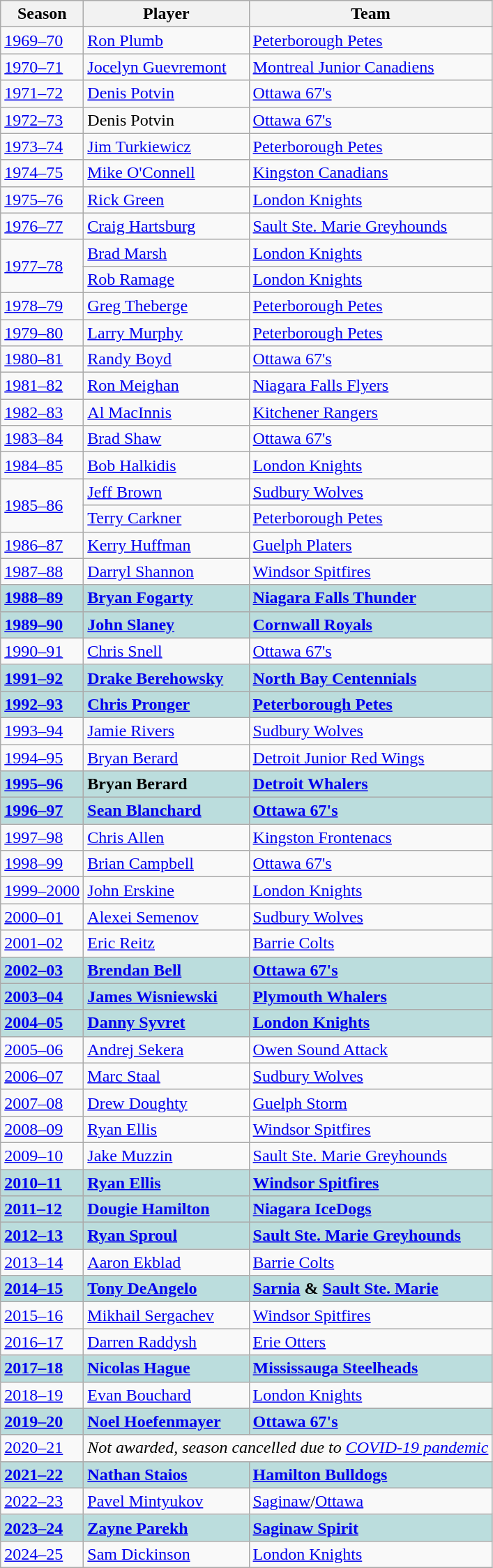<table class="wikitable sortable">
<tr>
<th>Season</th>
<th>Player</th>
<th>Team</th>
</tr>
<tr>
<td><a href='#'>1969–70</a></td>
<td><a href='#'>Ron Plumb</a></td>
<td><a href='#'>Peterborough Petes</a></td>
</tr>
<tr>
<td><a href='#'>1970–71</a></td>
<td><a href='#'>Jocelyn Guevremont</a></td>
<td><a href='#'>Montreal Junior Canadiens</a></td>
</tr>
<tr>
<td><a href='#'>1971–72</a></td>
<td><a href='#'>Denis Potvin</a></td>
<td><a href='#'>Ottawa 67's</a></td>
</tr>
<tr>
<td><a href='#'>1972–73</a></td>
<td>Denis Potvin</td>
<td><a href='#'>Ottawa 67's</a></td>
</tr>
<tr>
<td><a href='#'>1973–74</a></td>
<td><a href='#'>Jim Turkiewicz</a></td>
<td><a href='#'>Peterborough Petes</a></td>
</tr>
<tr>
<td><a href='#'>1974–75</a></td>
<td><a href='#'>Mike O'Connell</a></td>
<td><a href='#'>Kingston Canadians</a></td>
</tr>
<tr>
<td><a href='#'>1975–76</a></td>
<td><a href='#'>Rick Green</a></td>
<td><a href='#'>London Knights</a></td>
</tr>
<tr>
<td><a href='#'>1976–77</a></td>
<td><a href='#'>Craig Hartsburg</a></td>
<td><a href='#'>Sault Ste. Marie Greyhounds</a></td>
</tr>
<tr>
<td rowspan="2"><a href='#'>1977–78</a></td>
<td><a href='#'>Brad Marsh</a></td>
<td><a href='#'>London Knights</a></td>
</tr>
<tr>
<td><a href='#'>Rob Ramage</a></td>
<td><a href='#'>London Knights</a></td>
</tr>
<tr>
<td><a href='#'>1978–79</a></td>
<td><a href='#'>Greg Theberge</a></td>
<td><a href='#'>Peterborough Petes</a></td>
</tr>
<tr>
<td><a href='#'>1979–80</a></td>
<td><a href='#'>Larry Murphy</a></td>
<td><a href='#'>Peterborough Petes</a></td>
</tr>
<tr>
<td><a href='#'>1980–81</a></td>
<td><a href='#'>Randy Boyd</a></td>
<td><a href='#'>Ottawa 67's</a></td>
</tr>
<tr>
<td><a href='#'>1981–82</a></td>
<td><a href='#'>Ron Meighan</a></td>
<td><a href='#'>Niagara Falls Flyers</a></td>
</tr>
<tr>
<td><a href='#'>1982–83</a></td>
<td><a href='#'>Al MacInnis</a></td>
<td><a href='#'>Kitchener Rangers</a></td>
</tr>
<tr>
<td><a href='#'>1983–84</a></td>
<td><a href='#'>Brad Shaw</a></td>
<td><a href='#'>Ottawa 67's</a></td>
</tr>
<tr>
<td><a href='#'>1984–85</a></td>
<td><a href='#'>Bob Halkidis</a></td>
<td><a href='#'>London Knights</a></td>
</tr>
<tr>
<td rowspan="2"><a href='#'>1985–86</a></td>
<td><a href='#'>Jeff Brown</a></td>
<td><a href='#'>Sudbury Wolves</a></td>
</tr>
<tr>
<td><a href='#'>Terry Carkner</a></td>
<td><a href='#'>Peterborough Petes</a></td>
</tr>
<tr>
<td><a href='#'>1986–87</a></td>
<td><a href='#'>Kerry Huffman</a></td>
<td><a href='#'>Guelph Platers</a></td>
</tr>
<tr>
<td><a href='#'>1987–88</a></td>
<td><a href='#'>Darryl Shannon</a></td>
<td><a href='#'>Windsor Spitfires</a></td>
</tr>
<tr style="background: #bbdddd; font-weight: bold">
<td><a href='#'>1988–89</a></td>
<td><a href='#'>Bryan Fogarty</a></td>
<td><a href='#'>Niagara Falls Thunder</a></td>
</tr>
<tr style="background: #bbdddd; font-weight: bold"|>
<td><a href='#'>1989–90</a></td>
<td><a href='#'>John Slaney</a></td>
<td><a href='#'>Cornwall Royals</a></td>
</tr>
<tr>
<td><a href='#'>1990–91</a></td>
<td><a href='#'>Chris Snell</a></td>
<td><a href='#'>Ottawa 67's</a></td>
</tr>
<tr style="background: #bbdddd; font-weight: bold"|>
<td><a href='#'>1991–92</a></td>
<td><a href='#'>Drake Berehowsky</a></td>
<td><a href='#'>North Bay Centennials</a></td>
</tr>
<tr style="background: #bbdddd; font-weight: bold"|>
<td><a href='#'>1992–93</a></td>
<td><a href='#'>Chris Pronger</a></td>
<td><a href='#'>Peterborough Petes</a></td>
</tr>
<tr>
<td><a href='#'>1993–94</a></td>
<td><a href='#'>Jamie Rivers</a></td>
<td><a href='#'>Sudbury Wolves</a></td>
</tr>
<tr>
<td><a href='#'>1994–95</a></td>
<td><a href='#'>Bryan Berard</a></td>
<td><a href='#'>Detroit Junior Red Wings</a></td>
</tr>
<tr style="background: #bbdddd; font-weight: bold"|>
<td><a href='#'>1995–96</a></td>
<td>Bryan Berard</td>
<td><a href='#'>Detroit Whalers</a></td>
</tr>
<tr style="background: #bbdddd; font-weight: bold"|>
<td><a href='#'>1996–97</a></td>
<td><a href='#'>Sean Blanchard</a></td>
<td><a href='#'>Ottawa 67's</a></td>
</tr>
<tr>
<td><a href='#'>1997–98</a></td>
<td><a href='#'>Chris Allen</a></td>
<td><a href='#'>Kingston Frontenacs</a></td>
</tr>
<tr>
<td><a href='#'>1998–99</a></td>
<td><a href='#'>Brian Campbell</a></td>
<td><a href='#'>Ottawa 67's</a></td>
</tr>
<tr>
<td><a href='#'>1999–2000</a></td>
<td><a href='#'>John Erskine</a></td>
<td><a href='#'>London Knights</a></td>
</tr>
<tr>
<td><a href='#'>2000–01</a></td>
<td><a href='#'>Alexei Semenov</a></td>
<td><a href='#'>Sudbury Wolves</a></td>
</tr>
<tr>
<td><a href='#'>2001–02</a></td>
<td><a href='#'>Eric Reitz</a></td>
<td><a href='#'>Barrie Colts</a></td>
</tr>
<tr style="background: #bbdddd; font-weight: bold"|>
<td><a href='#'>2002–03</a></td>
<td><a href='#'>Brendan Bell</a></td>
<td><a href='#'>Ottawa 67's</a></td>
</tr>
<tr style="background: #bbdddd; font-weight: bold"|>
<td><a href='#'>2003–04</a></td>
<td><a href='#'>James Wisniewski</a></td>
<td><a href='#'>Plymouth Whalers</a></td>
</tr>
<tr style="background: #bbdddd; font-weight: bold"|>
<td><a href='#'>2004–05</a></td>
<td><a href='#'>Danny Syvret</a></td>
<td><a href='#'>London Knights</a></td>
</tr>
<tr>
<td><a href='#'>2005–06</a></td>
<td><a href='#'>Andrej Sekera</a></td>
<td><a href='#'>Owen Sound Attack</a></td>
</tr>
<tr>
<td><a href='#'>2006–07</a></td>
<td><a href='#'>Marc Staal</a></td>
<td><a href='#'>Sudbury Wolves</a></td>
</tr>
<tr>
<td><a href='#'>2007–08</a></td>
<td><a href='#'>Drew Doughty</a></td>
<td><a href='#'>Guelph Storm</a></td>
</tr>
<tr>
<td><a href='#'>2008–09</a></td>
<td><a href='#'>Ryan Ellis</a></td>
<td><a href='#'>Windsor Spitfires</a></td>
</tr>
<tr>
<td><a href='#'>2009–10</a></td>
<td><a href='#'>Jake Muzzin</a></td>
<td><a href='#'>Sault Ste. Marie Greyhounds</a></td>
</tr>
<tr style="background: #bbdddd; font-weight: bold"|>
<td><a href='#'>2010–11</a></td>
<td><a href='#'>Ryan Ellis</a></td>
<td><a href='#'>Windsor Spitfires</a></td>
</tr>
<tr style="background: #bbdddd; font-weight: bold"|>
<td><a href='#'>2011–12</a></td>
<td><a href='#'>Dougie Hamilton</a></td>
<td><a href='#'>Niagara IceDogs</a></td>
</tr>
<tr style="background: #bbdddd; font-weight: bold"|>
<td><a href='#'>2012–13</a></td>
<td><a href='#'>Ryan Sproul</a></td>
<td><a href='#'>Sault Ste. Marie Greyhounds</a></td>
</tr>
<tr>
<td><a href='#'>2013–14</a></td>
<td><a href='#'>Aaron Ekblad</a></td>
<td><a href='#'>Barrie Colts</a></td>
</tr>
<tr style="background: #bbdddd; font-weight: bold"|>
<td><a href='#'>2014–15</a></td>
<td><a href='#'>Tony DeAngelo</a></td>
<td><a href='#'>Sarnia</a> & <a href='#'>Sault Ste. Marie</a></td>
</tr>
<tr>
<td><a href='#'>2015–16</a></td>
<td><a href='#'>Mikhail Sergachev</a></td>
<td><a href='#'>Windsor Spitfires</a></td>
</tr>
<tr>
<td><a href='#'>2016–17</a></td>
<td><a href='#'>Darren Raddysh</a></td>
<td><a href='#'>Erie Otters</a></td>
</tr>
<tr style="background: #bbdddd; font-weight: bold"|>
<td><a href='#'>2017–18</a></td>
<td><a href='#'>Nicolas Hague</a></td>
<td><a href='#'>Mississauga Steelheads</a></td>
</tr>
<tr>
<td><a href='#'>2018–19</a></td>
<td><a href='#'>Evan Bouchard</a></td>
<td><a href='#'>London Knights</a></td>
</tr>
<tr style="background: #bbdddd; font-weight: bold"|>
<td><a href='#'>2019–20</a></td>
<td><a href='#'>Noel Hoefenmayer</a></td>
<td><a href='#'>Ottawa 67's</a></td>
</tr>
<tr>
<td><a href='#'>2020–21</a></td>
<td colspan=2 align=center><em>Not awarded, season cancelled due to <a href='#'>COVID-19 pandemic</a></em></td>
</tr>
<tr style="background: #bbdddd; font-weight: bold"|>
<td><a href='#'>2021–22</a></td>
<td><a href='#'>Nathan Staios</a></td>
<td><a href='#'>Hamilton Bulldogs</a></td>
</tr>
<tr>
<td><a href='#'>2022–23</a></td>
<td><a href='#'>Pavel Mintyukov</a></td>
<td><a href='#'>Saginaw</a>/<a href='#'>Ottawa</a></td>
</tr>
<tr style="background: #bbdddd; font-weight: bold"|>
<td><a href='#'>2023–24</a></td>
<td><a href='#'>Zayne Parekh</a></td>
<td><a href='#'>Saginaw Spirit</a></td>
</tr>
<tr>
<td><a href='#'>2024–25</a></td>
<td><a href='#'>Sam Dickinson</a></td>
<td><a href='#'>London Knights</a></td>
</tr>
</table>
